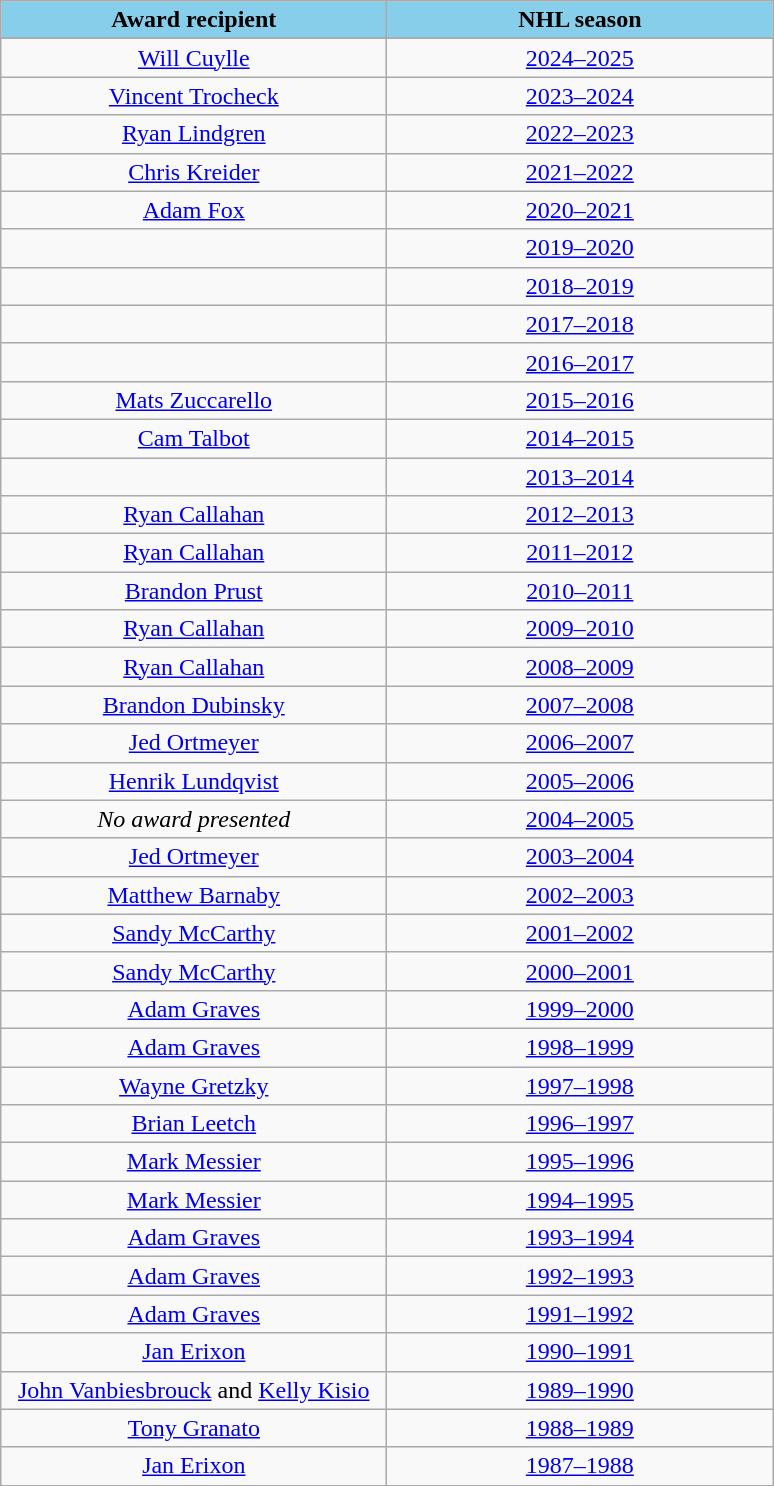<table class="wikitable sortable" style="text-align:center; font-size:100%;">
<tr>
<th style="background-color:#87CEEB; width:250px;">Award recipient</th>
<th style="background-color:#87CEEB; width:250px;">NHL season</th>
</tr>
<tr>
</tr>
<tr>
<td><a href='#'>Will Cuylle</a></td>
<td><a href='#'>2024–2025</a></td>
</tr>
<tr>
<td><a href='#'>Vincent Trocheck </a></td>
<td><a href='#'>2023–2024</a></td>
</tr>
<tr>
<td><a href='#'>Ryan Lindgren</a></td>
<td><a href='#'>2022–2023</a></td>
</tr>
<tr>
<td><a href='#'>Chris Kreider</a></td>
<td><a href='#'>2021–2022</a></td>
</tr>
<tr>
<td><a href='#'>Adam Fox</a></td>
<td><a href='#'>2020–2021</a></td>
</tr>
<tr>
<td></td>
<td><a href='#'>2019–2020</a></td>
</tr>
<tr>
<td></td>
<td><a href='#'>2018–2019</a></td>
</tr>
<tr>
<td></td>
<td><a href='#'>2017–2018</a></td>
</tr>
<tr>
<td></td>
<td><a href='#'>2016–2017</a></td>
</tr>
<tr>
<td><a href='#'>Mats Zuccarello</a></td>
<td><a href='#'>2015–2016</a></td>
</tr>
<tr>
<td><a href='#'>Cam Talbot</a></td>
<td><a href='#'>2014–2015</a></td>
</tr>
<tr>
<td></td>
<td><a href='#'>2013–2014</a></td>
</tr>
<tr>
<td><a href='#'>Ryan Callahan</a></td>
<td><a href='#'>2012–2013</a></td>
</tr>
<tr>
<td><a href='#'>Ryan Callahan</a></td>
<td><a href='#'>2011–2012</a></td>
</tr>
<tr>
<td><a href='#'>Brandon Prust</a></td>
<td><a href='#'>2010–2011</a></td>
</tr>
<tr>
<td><a href='#'>Ryan Callahan</a></td>
<td><a href='#'>2009–2010</a></td>
</tr>
<tr>
<td><a href='#'>Ryan Callahan</a></td>
<td><a href='#'>2008–2009</a></td>
</tr>
<tr>
<td><a href='#'>Brandon Dubinsky</a></td>
<td><a href='#'>2007–2008</a></td>
</tr>
<tr>
<td><a href='#'>Jed Ortmeyer</a></td>
<td><a href='#'>2006–2007</a></td>
</tr>
<tr>
<td><a href='#'>Henrik Lundqvist</a></td>
<td><a href='#'>2005–2006</a></td>
</tr>
<tr>
<td><em>No award presented</em></td>
<td><a href='#'>2004–2005</a></td>
</tr>
<tr>
<td><a href='#'>Jed Ortmeyer</a></td>
<td><a href='#'>2003–2004</a></td>
</tr>
<tr>
<td><a href='#'>Matthew Barnaby</a></td>
<td><a href='#'>2002–2003</a></td>
</tr>
<tr>
<td><a href='#'>Sandy McCarthy</a></td>
<td><a href='#'>2001–2002</a></td>
</tr>
<tr>
<td><a href='#'>Sandy McCarthy</a></td>
<td><a href='#'>2000–2001</a></td>
</tr>
<tr>
<td><a href='#'>Adam Graves</a></td>
<td><a href='#'>1999–2000</a></td>
</tr>
<tr>
<td><a href='#'>Adam Graves</a></td>
<td><a href='#'>1998–1999</a></td>
</tr>
<tr>
<td><a href='#'>Wayne Gretzky</a></td>
<td><a href='#'>1997–1998</a></td>
</tr>
<tr>
<td><a href='#'>Brian Leetch</a></td>
<td><a href='#'>1996–1997</a></td>
</tr>
<tr>
<td><a href='#'>Mark Messier</a></td>
<td><a href='#'>1995–1996</a></td>
</tr>
<tr>
<td><a href='#'>Mark Messier</a></td>
<td><a href='#'>1994–1995</a></td>
</tr>
<tr>
<td><a href='#'>Adam Graves</a></td>
<td><a href='#'>1993–1994</a></td>
</tr>
<tr>
<td><a href='#'>Adam Graves</a></td>
<td><a href='#'>1992–1993</a></td>
</tr>
<tr>
<td><a href='#'>Adam Graves</a></td>
<td><a href='#'>1991–1992</a></td>
</tr>
<tr>
<td><a href='#'>Jan Erixon</a></td>
<td><a href='#'>1990–1991</a></td>
</tr>
<tr>
<td><a href='#'>John Vanbiesbrouck</a> and <a href='#'>Kelly Kisio</a></td>
<td><a href='#'>1989–1990</a></td>
</tr>
<tr>
<td><a href='#'>Tony Granato</a></td>
<td><a href='#'>1988–1989</a></td>
</tr>
<tr>
<td><a href='#'>Jan Erixon</a></td>
<td><a href='#'>1987–1988</a></td>
</tr>
<tr>
</tr>
</table>
